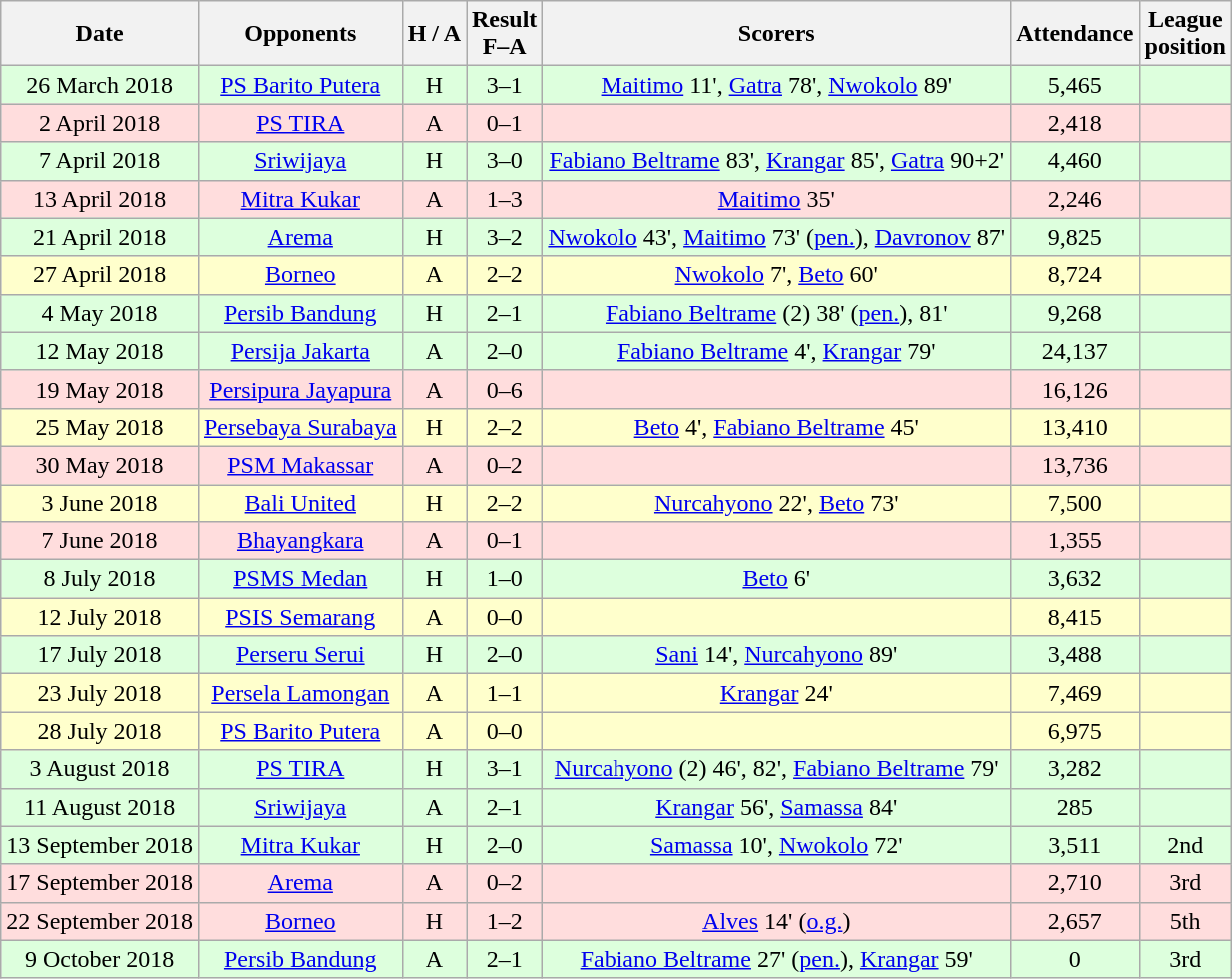<table class="wikitable" style="text-align:center">
<tr>
<th>Date</th>
<th>Opponents</th>
<th>H / A</th>
<th>Result<br>F–A</th>
<th>Scorers</th>
<th>Attendance</th>
<th>League<br>position</th>
</tr>
<tr bgcolor=#ddffdd>
<td>26 March 2018</td>
<td><a href='#'>PS Barito Putera</a></td>
<td>H</td>
<td>3–1</td>
<td><a href='#'>Maitimo</a> 11', <a href='#'>Gatra</a> 78', <a href='#'>Nwokolo</a> 89'</td>
<td>5,465</td>
<td></td>
</tr>
<tr bgcolor=#ffdddd>
<td>2 April 2018</td>
<td><a href='#'>PS TIRA</a></td>
<td>A</td>
<td>0–1</td>
<td></td>
<td>2,418</td>
<td></td>
</tr>
<tr bgcolor=#ddffdd>
<td>7 April 2018</td>
<td><a href='#'>Sriwijaya</a></td>
<td>H</td>
<td>3–0</td>
<td><a href='#'>Fabiano Beltrame</a> 83', <a href='#'>Krangar</a> 85', <a href='#'>Gatra</a> 90+2'</td>
<td>4,460</td>
<td></td>
</tr>
<tr bgcolor=#ffdddd>
<td>13 April 2018</td>
<td><a href='#'>Mitra Kukar</a></td>
<td>A</td>
<td>1–3</td>
<td><a href='#'>Maitimo</a> 35'</td>
<td>2,246</td>
<td></td>
</tr>
<tr bgcolor=#ddffdd>
<td>21 April 2018</td>
<td><a href='#'>Arema</a></td>
<td>H</td>
<td>3–2</td>
<td><a href='#'>Nwokolo</a> 43', <a href='#'>Maitimo</a> 73' (<a href='#'>pen.</a>), <a href='#'>Davronov</a> 87'</td>
<td>9,825</td>
<td></td>
</tr>
<tr bgcolor=#ffffcc>
<td>27 April 2018</td>
<td><a href='#'>Borneo</a></td>
<td>A</td>
<td>2–2</td>
<td><a href='#'>Nwokolo</a> 7', <a href='#'>Beto</a> 60'</td>
<td>8,724</td>
<td></td>
</tr>
<tr bgcolor=#ddffdd>
<td>4 May 2018</td>
<td><a href='#'>Persib Bandung</a></td>
<td>H</td>
<td>2–1</td>
<td><a href='#'>Fabiano Beltrame</a> (2) 38' (<a href='#'>pen.</a>), 81'</td>
<td>9,268</td>
<td></td>
</tr>
<tr bgcolor=#ddffdd>
<td>12 May 2018</td>
<td><a href='#'>Persija Jakarta</a></td>
<td>A</td>
<td>2–0</td>
<td><a href='#'>Fabiano Beltrame</a> 4', <a href='#'>Krangar</a> 79'</td>
<td>24,137</td>
<td></td>
</tr>
<tr bgcolor=#ffdddd>
<td>19 May 2018</td>
<td><a href='#'>Persipura Jayapura</a></td>
<td>A</td>
<td>0–6</td>
<td></td>
<td>16,126</td>
<td></td>
</tr>
<tr bgcolor=#ffffcc>
<td>25 May 2018</td>
<td><a href='#'>Persebaya Surabaya</a></td>
<td>H</td>
<td>2–2</td>
<td><a href='#'>Beto</a> 4', <a href='#'>Fabiano Beltrame</a> 45'</td>
<td>13,410</td>
<td></td>
</tr>
<tr bgcolor=#ffdddd>
<td>30 May 2018</td>
<td><a href='#'>PSM Makassar</a></td>
<td>A</td>
<td>0–2</td>
<td></td>
<td>13,736</td>
<td></td>
</tr>
<tr bgcolor=#ffffcc>
<td>3 June 2018</td>
<td><a href='#'>Bali United</a></td>
<td>H</td>
<td>2–2</td>
<td><a href='#'>Nurcahyono</a> 22', <a href='#'>Beto</a> 73'</td>
<td>7,500</td>
<td></td>
</tr>
<tr bgcolor=#ffdddd>
<td>7 June 2018</td>
<td><a href='#'>Bhayangkara</a></td>
<td>A</td>
<td>0–1</td>
<td></td>
<td>1,355</td>
<td></td>
</tr>
<tr bgcolor=#ddffdd>
<td>8 July 2018</td>
<td><a href='#'>PSMS Medan</a></td>
<td>H</td>
<td>1–0</td>
<td><a href='#'>Beto</a> 6'</td>
<td>3,632</td>
<td></td>
</tr>
<tr bgcolor=#ffffcc>
<td>12 July 2018</td>
<td><a href='#'>PSIS Semarang</a></td>
<td>A</td>
<td>0–0</td>
<td></td>
<td>8,415</td>
<td></td>
</tr>
<tr bgcolor=#ddffdd>
<td>17 July 2018</td>
<td><a href='#'>Perseru Serui</a></td>
<td>H</td>
<td>2–0</td>
<td><a href='#'>Sani</a> 14', <a href='#'>Nurcahyono</a> 89'</td>
<td>3,488</td>
<td></td>
</tr>
<tr bgcolor=#ffffcc>
<td>23 July 2018</td>
<td><a href='#'>Persela Lamongan</a></td>
<td>A</td>
<td>1–1</td>
<td><a href='#'>Krangar</a> 24'</td>
<td>7,469</td>
<td></td>
</tr>
<tr bgcolor=#ffffcc>
<td>28 July 2018</td>
<td><a href='#'>PS Barito Putera</a></td>
<td>A</td>
<td>0–0</td>
<td></td>
<td>6,975</td>
<td></td>
</tr>
<tr bgcolor=#ddffdd>
<td>3 August 2018</td>
<td><a href='#'>PS TIRA</a></td>
<td>H</td>
<td>3–1</td>
<td><a href='#'>Nurcahyono</a> (2) 46', 82', <a href='#'>Fabiano Beltrame</a> 79'</td>
<td>3,282</td>
<td></td>
</tr>
<tr bgcolor=#ddffdd>
<td>11 August 2018</td>
<td><a href='#'>Sriwijaya</a></td>
<td>A</td>
<td>2–1</td>
<td><a href='#'>Krangar</a> 56', <a href='#'>Samassa</a> 84'</td>
<td>285</td>
<td></td>
</tr>
<tr bgcolor=#ddffdd>
<td>13 September 2018</td>
<td><a href='#'>Mitra Kukar</a></td>
<td>H</td>
<td>2–0</td>
<td><a href='#'>Samassa</a> 10', <a href='#'>Nwokolo</a> 72'</td>
<td>3,511</td>
<td>2nd</td>
</tr>
<tr bgcolor=#ffdddd>
<td>17 September 2018</td>
<td><a href='#'>Arema</a></td>
<td>A</td>
<td>0–2</td>
<td></td>
<td>2,710</td>
<td>3rd</td>
</tr>
<tr bgcolor=#ffdddd>
<td>22 September 2018</td>
<td><a href='#'>Borneo</a></td>
<td>H</td>
<td>1–2</td>
<td><a href='#'>Alves</a> 14' (<a href='#'>o.g.</a>)</td>
<td>2,657</td>
<td>5th</td>
</tr>
<tr bgcolor=#ddffdd>
<td>9 October 2018</td>
<td><a href='#'>Persib Bandung</a></td>
<td>A</td>
<td>2–1</td>
<td><a href='#'>Fabiano Beltrame</a> 27' (<a href='#'>pen.</a>), <a href='#'>Krangar</a> 59'</td>
<td>0</td>
<td>3rd</td>
</tr>
</table>
